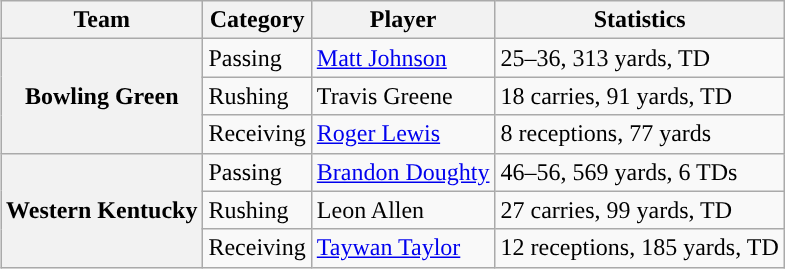<table class="wikitable" style="float:right">
<tr>
<th>Team</th>
<th>Category</th>
<th>Player</th>
<th>Statistics</th>
</tr>
<tr>
<th rowspan=3>Bowling Green</th>
<td>Passing</td>
<td><a href='#'>Matt Johnson</a></td>
<td>25–36, 313 yards, TD</td>
</tr>
<tr>
<td>Rushing</td>
<td>Travis Greene</td>
<td>18 carries, 91 yards, TD</td>
</tr>
<tr>
<td>Receiving</td>
<td><a href='#'>Roger Lewis</a></td>
<td>8 receptions, 77 yards</td>
</tr>
<tr>
<th rowspan=3>Western Kentucky</th>
<td>Passing</td>
<td><a href='#'>Brandon Doughty</a></td>
<td>46–56, 569 yards, 6 TDs</td>
</tr>
<tr>
<td>Rushing</td>
<td>Leon Allen</td>
<td>27 carries, 99 yards, TD</td>
</tr>
<tr>
<td>Receiving</td>
<td><a href='#'>Taywan Taylor</a></td>
<td>12 receptions, 185 yards, TD</td>
</tr>
</table>
